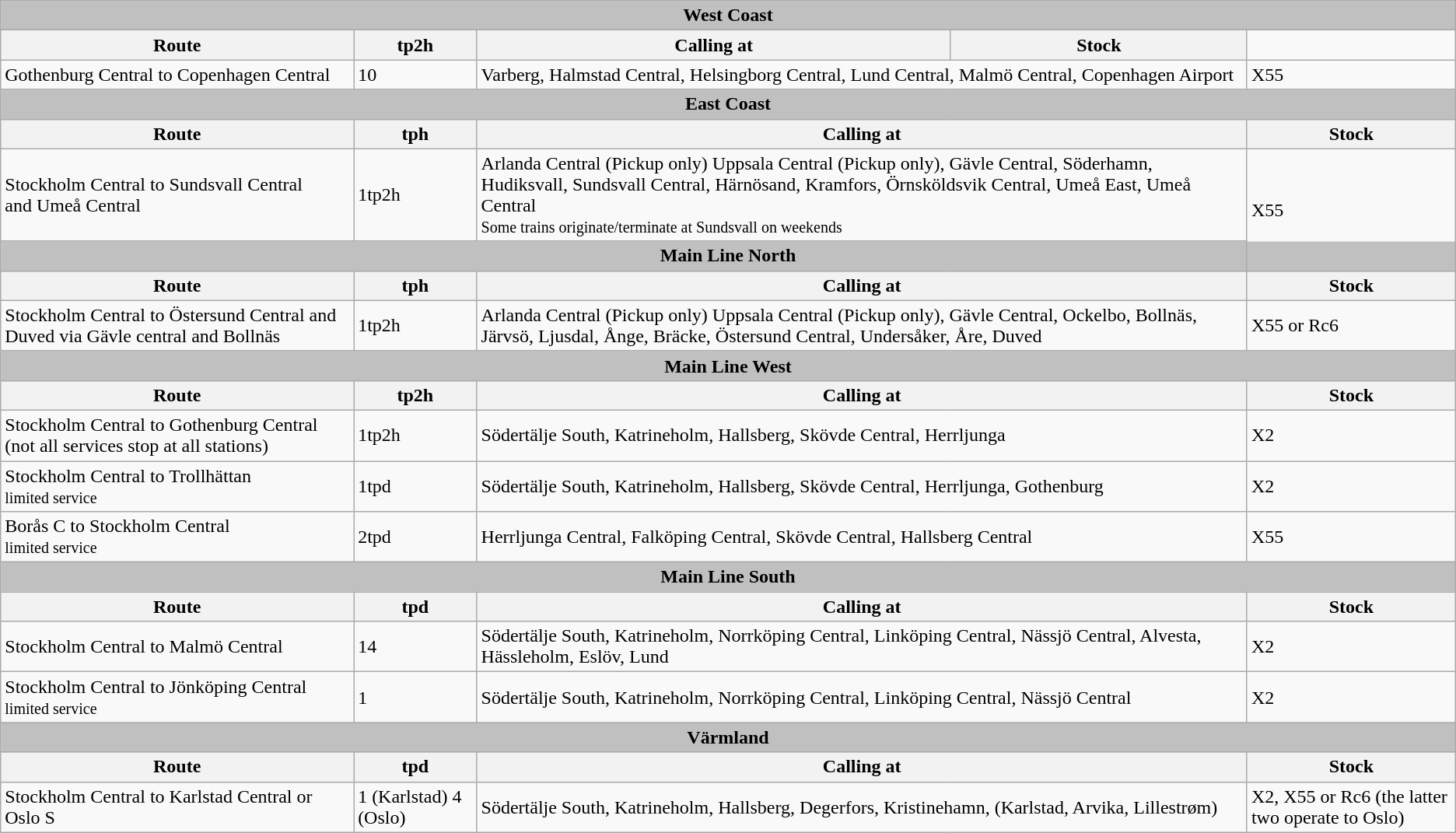<table class="wikitable">
<tr>
<th colspan="5" style="background:Silver; color:Black">West Coast</th>
</tr>
<tr>
<th>Route</th>
<th>tp2h</th>
<th colspan="1">Calling at</th>
<th>Stock</th>
</tr>
<tr>
<td>Gothenburg Central to Copenhagen Central</td>
<td>10</td>
<td colspan="2">Varberg, Halmstad Central, Helsingborg Central, Lund Central, Malmö Central, Copenhagen Airport</td>
<td>X55</td>
</tr>
<tr>
<th colspan="5" style="background:Silver; color:Black">East Coast</th>
</tr>
<tr>
<th>Route</th>
<th>tph</th>
<th colspan="2">Calling at</th>
<th>Stock</th>
</tr>
<tr>
<td>Stockholm Central to Sundsvall Central<br>and Umeå Central</td>
<td>1tp2h</td>
<td colspan="2">Arlanda Central (Pickup only) Uppsala Central (Pickup only), Gävle Central, Söderhamn, Hudiksvall, Sundsvall Central, Härnösand, Kramfors, Örnsköldsvik Central, Umeå East, Umeå Central <br><small>Some trains originate/terminate at Sundsvall on weekends</small></td>
<td rowspan="2">X55</td>
</tr>
<tr>
<th colspan="5" style="background:Silver; color:Black">Main Line North</th>
</tr>
<tr>
<th>Route</th>
<th>tph</th>
<th colspan="2">Calling at</th>
<th>Stock</th>
</tr>
<tr>
<td>Stockholm Central to Östersund Central and Duved via Gävle central and Bollnäs</td>
<td>1tp2h</td>
<td colspan="2">Arlanda Central (Pickup only) Uppsala Central (Pickup only), Gävle Central, Ockelbo, Bollnäs, Järvsö, Ljusdal, Ånge, Bräcke, Östersund Central, Undersåker, Åre, Duved</td>
<td>X55 or Rc6</td>
</tr>
<tr>
<th colspan="5" style="background:Silver; color:Black">Main Line West</th>
</tr>
<tr>
<th>Route</th>
<th>tp2h</th>
<th colspan="2 (1 during off-peak)">Calling at</th>
<th>Stock</th>
</tr>
<tr>
<td>Stockholm Central to Gothenburg Central (not all services stop at all stations)</td>
<td>1tp2h</td>
<td colspan="2">Södertälje South, Katrineholm, Hallsberg, Skövde Central, Herrljunga</td>
<td>X2</td>
</tr>
<tr>
<td>Stockholm Central to Trollhättan <br><small> limited service </small></td>
<td>1tpd</td>
<td colspan="2">Södertälje South, Katrineholm, Hallsberg, Skövde Central, Herrljunga, Gothenburg</td>
<td>X2</td>
</tr>
<tr>
<td>Borås C to Stockholm Central <br><small> limited service </small></td>
<td>2tpd</td>
<td colspan="2">Herrljunga Central, Falköping Central, Skövde Central, Hallsberg Central</td>
<td>X55</td>
</tr>
<tr>
<th colspan="5" style="background:Silver; color:Black">Main Line South</th>
</tr>
<tr>
<th>Route</th>
<th>tpd</th>
<th colspan="2">Calling at</th>
<th>Stock</th>
</tr>
<tr>
<td>Stockholm Central to Malmö Central</td>
<td>14</td>
<td colspan="2">Södertälje South, Katrineholm, Norrköping Central, Linköping Central, Nässjö Central, Alvesta, Hässleholm, Eslöv, Lund</td>
<td>X2</td>
</tr>
<tr>
<td>Stockholm Central to Jönköping Central <br><small> limited service </small></td>
<td>1</td>
<td colspan="2">Södertälje South, Katrineholm, Norrköping Central, Linköping Central, Nässjö Central</td>
<td>X2</td>
</tr>
<tr>
<th colspan="5" style="background:Silver; color:Black">Värmland</th>
</tr>
<tr>
<th>Route</th>
<th>tpd</th>
<th colspan="2">Calling at</th>
<th>Stock</th>
</tr>
<tr>
<td>Stockholm Central to Karlstad Central or Oslo S</td>
<td>1 (Karlstad) 4 (Oslo)</td>
<td colspan="2">Södertälje South, Katrineholm, Hallsberg, Degerfors, Kristinehamn, (Karlstad, Arvika, Lillestrøm)</td>
<td>X2, X55 or Rc6 (the latter two operate to Oslo)</td>
</tr>
</table>
